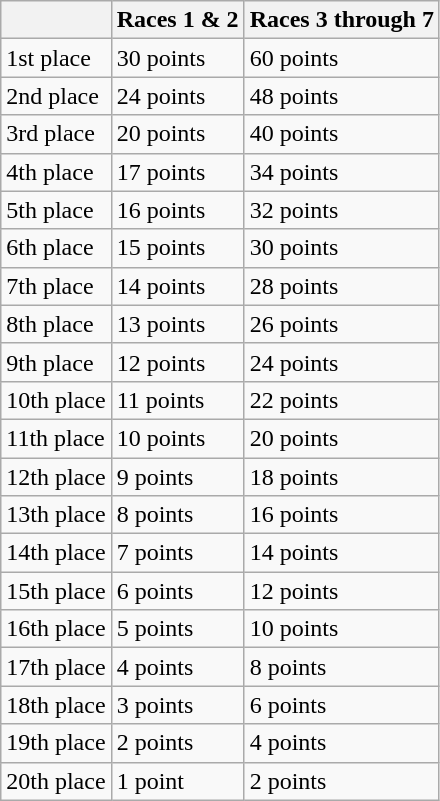<table class="wikitable">
<tr>
<th></th>
<th>Races 1 & 2</th>
<th>Races 3 through 7</th>
</tr>
<tr>
<td>1st place</td>
<td>30 points</td>
<td>60 points</td>
</tr>
<tr>
<td>2nd place</td>
<td>24 points</td>
<td>48 points</td>
</tr>
<tr>
<td>3rd place</td>
<td>20 points</td>
<td>40 points</td>
</tr>
<tr>
<td>4th place</td>
<td>17 points</td>
<td>34 points</td>
</tr>
<tr>
<td>5th place</td>
<td>16 points</td>
<td>32 points</td>
</tr>
<tr>
<td>6th place</td>
<td>15 points</td>
<td>30 points</td>
</tr>
<tr>
<td>7th place</td>
<td>14 points</td>
<td>28 points</td>
</tr>
<tr>
<td>8th place</td>
<td>13 points</td>
<td>26 points</td>
</tr>
<tr>
<td>9th place</td>
<td>12 points</td>
<td>24 points</td>
</tr>
<tr>
<td>10th place</td>
<td>11 points</td>
<td>22 points</td>
</tr>
<tr>
<td>11th place</td>
<td>10 points</td>
<td>20 points</td>
</tr>
<tr>
<td>12th place</td>
<td>9 points</td>
<td>18 points</td>
</tr>
<tr>
<td>13th place</td>
<td>8 points</td>
<td>16 points</td>
</tr>
<tr>
<td>14th place</td>
<td>7 points</td>
<td>14 points</td>
</tr>
<tr>
<td>15th place</td>
<td>6 points</td>
<td>12 points</td>
</tr>
<tr>
<td>16th place</td>
<td>5 points</td>
<td>10 points</td>
</tr>
<tr>
<td>17th place</td>
<td>4 points</td>
<td>8 points</td>
</tr>
<tr>
<td>18th place</td>
<td>3 points</td>
<td>6 points</td>
</tr>
<tr>
<td>19th place</td>
<td>2 points</td>
<td>4 points</td>
</tr>
<tr>
<td>20th place</td>
<td>1 point</td>
<td>2 points</td>
</tr>
</table>
